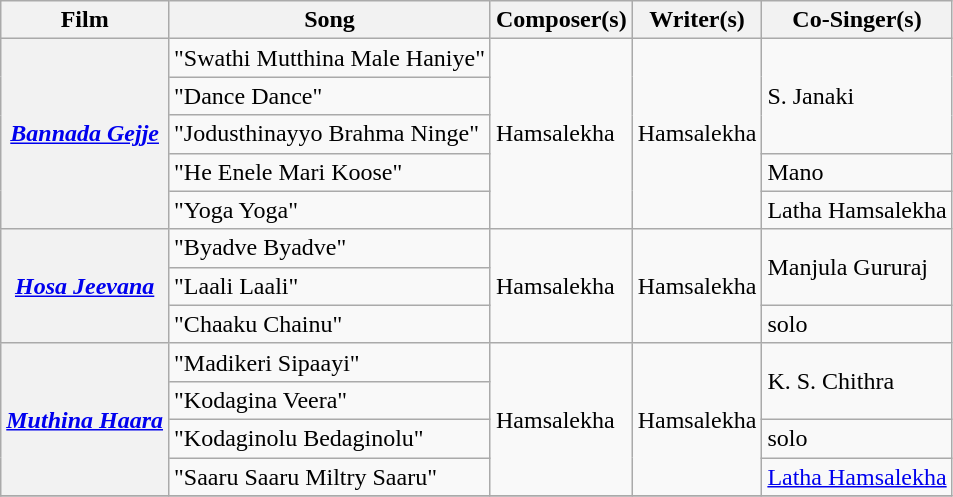<table class="wikitable">
<tr>
<th>Film</th>
<th>Song</th>
<th>Composer(s)</th>
<th>Writer(s)</th>
<th>Co-Singer(s)</th>
</tr>
<tr>
<th scope="row" rowspan="5"><em><a href='#'>Bannada Gejje</a></em></th>
<td>"Swathi Mutthina Male Haniye"</td>
<td rowspan="5">Hamsalekha</td>
<td rowspan=5>Hamsalekha</td>
<td rowspan=3>S. Janaki</td>
</tr>
<tr>
<td>"Dance Dance"</td>
</tr>
<tr>
<td>"Jodusthinayyo Brahma Ninge"</td>
</tr>
<tr>
<td>"He Enele Mari Koose"</td>
<td>Mano</td>
</tr>
<tr>
<td>"Yoga Yoga"</td>
<td>Latha Hamsalekha</td>
</tr>
<tr>
<th Rowspan=3><em><a href='#'>Hosa Jeevana</a></em></th>
<td>"Byadve Byadve"</td>
<td rowspan=3>Hamsalekha</td>
<td rowspan=3>Hamsalekha</td>
<td rowspan=2>Manjula Gururaj</td>
</tr>
<tr>
<td>"Laali Laali"</td>
</tr>
<tr>
<td>"Chaaku Chainu"</td>
<td>solo</td>
</tr>
<tr>
<th Rowspan=4><em><a href='#'>Muthina Haara</a></em></th>
<td>"Madikeri Sipaayi"</td>
<td rowspan=4>Hamsalekha</td>
<td rowspan=4>Hamsalekha</td>
<td rowspan=2>K. S. Chithra</td>
</tr>
<tr>
<td>"Kodagina Veera"</td>
</tr>
<tr>
<td>"Kodaginolu Bedaginolu"</td>
<td>solo</td>
</tr>
<tr>
<td>"Saaru Saaru Miltry Saaru"</td>
<td><a href='#'>Latha Hamsalekha</a></td>
</tr>
<tr>
</tr>
</table>
